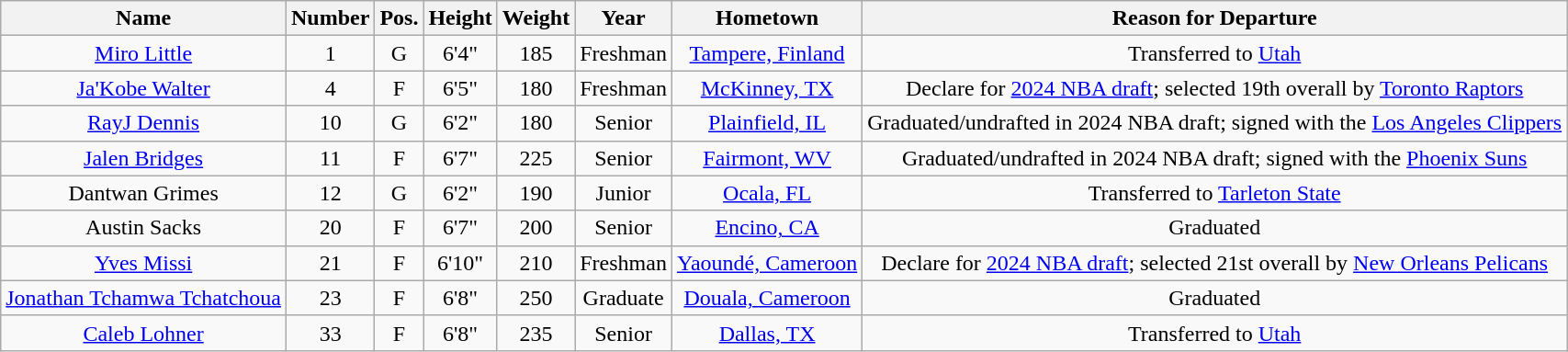<table class="wikitable sortable" style="text-align: center">
<tr align=center>
<th style=>Name</th>
<th style=>Number</th>
<th style=>Pos.</th>
<th style=>Height</th>
<th style=>Weight</th>
<th style=>Year</th>
<th style=>Hometown</th>
<th style=>Reason for Departure</th>
</tr>
<tr>
<td><a href='#'>Miro Little</a></td>
<td>1</td>
<td>G</td>
<td>6'4"</td>
<td>185</td>
<td>Freshman</td>
<td><a href='#'>Tampere, Finland</a></td>
<td>Transferred to <a href='#'>Utah</a></td>
</tr>
<tr>
<td><a href='#'>Ja'Kobe Walter</a></td>
<td>4</td>
<td>F</td>
<td>6'5"</td>
<td>180</td>
<td>Freshman</td>
<td><a href='#'>McKinney, TX</a></td>
<td>Declare for <a href='#'>2024 NBA draft</a>; selected 19th overall by <a href='#'>Toronto Raptors</a></td>
</tr>
<tr>
<td><a href='#'>RayJ Dennis</a></td>
<td>10</td>
<td>G</td>
<td>6'2"</td>
<td>180</td>
<td>Senior</td>
<td><a href='#'>Plainfield, IL</a></td>
<td>Graduated/undrafted in 2024 NBA draft; signed with the <a href='#'>Los Angeles Clippers</a></td>
</tr>
<tr>
<td><a href='#'>Jalen Bridges</a></td>
<td>11</td>
<td>F</td>
<td>6'7"</td>
<td>225</td>
<td> Senior</td>
<td><a href='#'>Fairmont, WV</a></td>
<td>Graduated/undrafted in 2024 NBA draft; signed with the <a href='#'>Phoenix Suns</a></td>
</tr>
<tr>
<td>Dantwan Grimes</td>
<td>12</td>
<td>G</td>
<td>6'2"</td>
<td>190</td>
<td> Junior</td>
<td><a href='#'>Ocala, FL</a></td>
<td>Transferred to <a href='#'>Tarleton State</a></td>
</tr>
<tr>
<td>Austin Sacks</td>
<td>20</td>
<td>F</td>
<td>6'7"</td>
<td>200</td>
<td>Senior</td>
<td><a href='#'>Encino, CA</a></td>
<td>Graduated</td>
</tr>
<tr>
<td><a href='#'>Yves Missi</a></td>
<td>21</td>
<td>F</td>
<td>6'10"</td>
<td>210</td>
<td>Freshman</td>
<td><a href='#'>Yaoundé, Cameroon</a></td>
<td>Declare for <a href='#'>2024 NBA draft</a>; selected 21st overall by <a href='#'>New Orleans Pelicans</a></td>
</tr>
<tr>
<td><a href='#'>Jonathan Tchamwa Tchatchoua</a></td>
<td>23</td>
<td>F</td>
<td>6'8"</td>
<td>250</td>
<td>Graduate</td>
<td><a href='#'>Douala, Cameroon</a></td>
<td>Graduated</td>
</tr>
<tr>
<td><a href='#'>Caleb Lohner</a></td>
<td>33</td>
<td>F</td>
<td>6'8"</td>
<td>235</td>
<td>Senior</td>
<td><a href='#'>Dallas, TX</a></td>
<td>Transferred to <a href='#'>Utah</a></td>
</tr>
</table>
